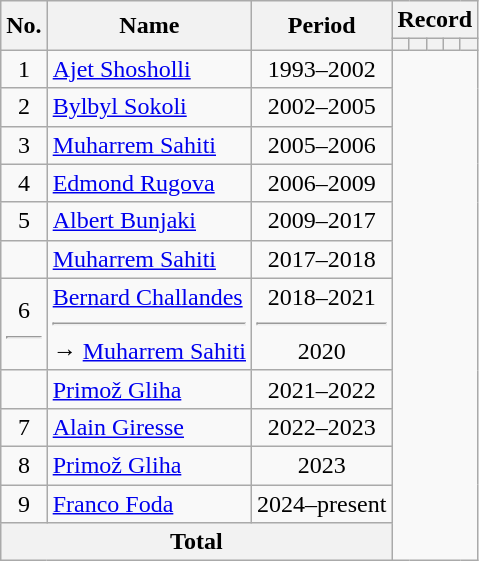<table class="wikitable">
<tr>
<th rowspan="2">No.</th>
<th rowspan="2">Name</th>
<th rowspan="2">Period</th>
<th colspan="5">Record</th>
</tr>
<tr>
<th></th>
<th></th>
<th></th>
<th></th>
<th></th>
</tr>
<tr>
<td align="center">1</td>
<td> <a href='#'>Ajet Shosholli</a></td>
<td align="center">1993–2002<br></td>
</tr>
<tr>
<td align="center">2</td>
<td> <a href='#'>Bylbyl Sokoli</a></td>
<td align="center">2002–2005<br></td>
</tr>
<tr>
<td align="center">3</td>
<td> <a href='#'>Muharrem Sahiti</a></td>
<td align="center">2005–2006<br></td>
</tr>
<tr>
<td align="center">4</td>
<td> <a href='#'>Edmond Rugova</a></td>
<td align="center">2006–2009<br></td>
</tr>
<tr>
<td align="center">5</td>
<td> <a href='#'>Albert Bunjaki</a></td>
<td align="center">2009–2017<br></td>
</tr>
<tr>
<td align="center"></td>
<td> <a href='#'>Muharrem Sahiti</a></td>
<td align="center">2017–2018<br></td>
</tr>
<tr>
<td align="center">6<hr></td>
<td> <a href='#'>Bernard Challandes</a><hr>→  <a href='#'>Muharrem Sahiti</a></td>
<td align="center">2018–2021<hr>2020<br></td>
</tr>
<tr>
<td align="center"></td>
<td> <a href='#'>Primož Gliha</a></td>
<td align="center">2021–2022<br></td>
</tr>
<tr>
<td align="center">7</td>
<td> <a href='#'>Alain Giresse</a></td>
<td align="center">2022–2023<br></td>
</tr>
<tr>
<td align="center">8</td>
<td> <a href='#'>Primož Gliha</a></td>
<td align="center">2023<br></td>
</tr>
<tr>
<td align="center">9</td>
<td> <a href='#'>Franco Foda</a></td>
<td align="center">2024–present<br></td>
</tr>
<tr>
<th colspan="3">Total<br></th>
</tr>
</table>
